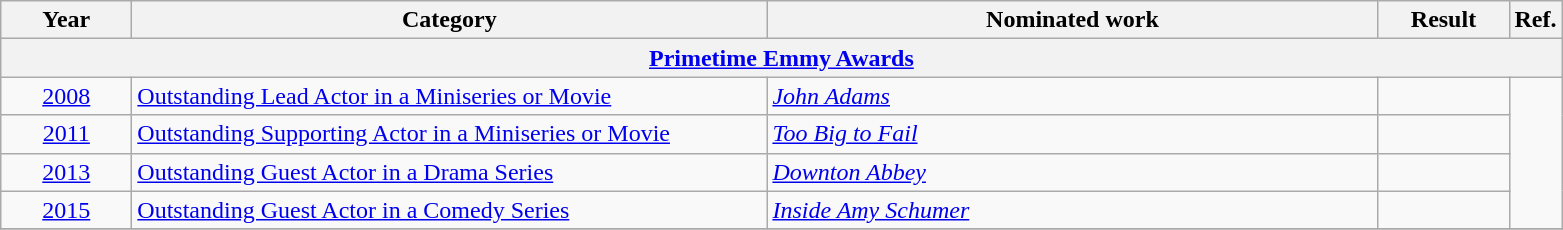<table class=wikitable>
<tr>
<th scope="col" style="width:5em;">Year</th>
<th scope="col" style="width:26em;">Category</th>
<th scope="col" style="width:25em;">Nominated work</th>
<th scope="col" style="width:5em;">Result</th>
<th>Ref.</th>
</tr>
<tr>
<th colspan=5><a href='#'>Primetime Emmy Awards</a></th>
</tr>
<tr>
<td style="text-align:center;"><a href='#'>2008</a></td>
<td><a href='#'>Outstanding Lead Actor in a Miniseries or Movie</a></td>
<td><em><a href='#'>John Adams</a></em></td>
<td></td>
<td rowspan=4></td>
</tr>
<tr>
<td style="text-align:center;"><a href='#'>2011</a></td>
<td><a href='#'>Outstanding Supporting Actor in a Miniseries or Movie</a></td>
<td><em><a href='#'>Too Big to Fail</a></em></td>
<td></td>
</tr>
<tr>
<td style="text-align:center;"><a href='#'>2013</a></td>
<td><a href='#'>Outstanding Guest Actor in a Drama Series</a></td>
<td><em><a href='#'>Downton Abbey</a></em></td>
<td></td>
</tr>
<tr>
<td style="text-align:center;"><a href='#'>2015</a></td>
<td><a href='#'>Outstanding Guest Actor in a Comedy Series</a></td>
<td><em><a href='#'>Inside Amy Schumer</a></em></td>
<td></td>
</tr>
<tr>
</tr>
</table>
